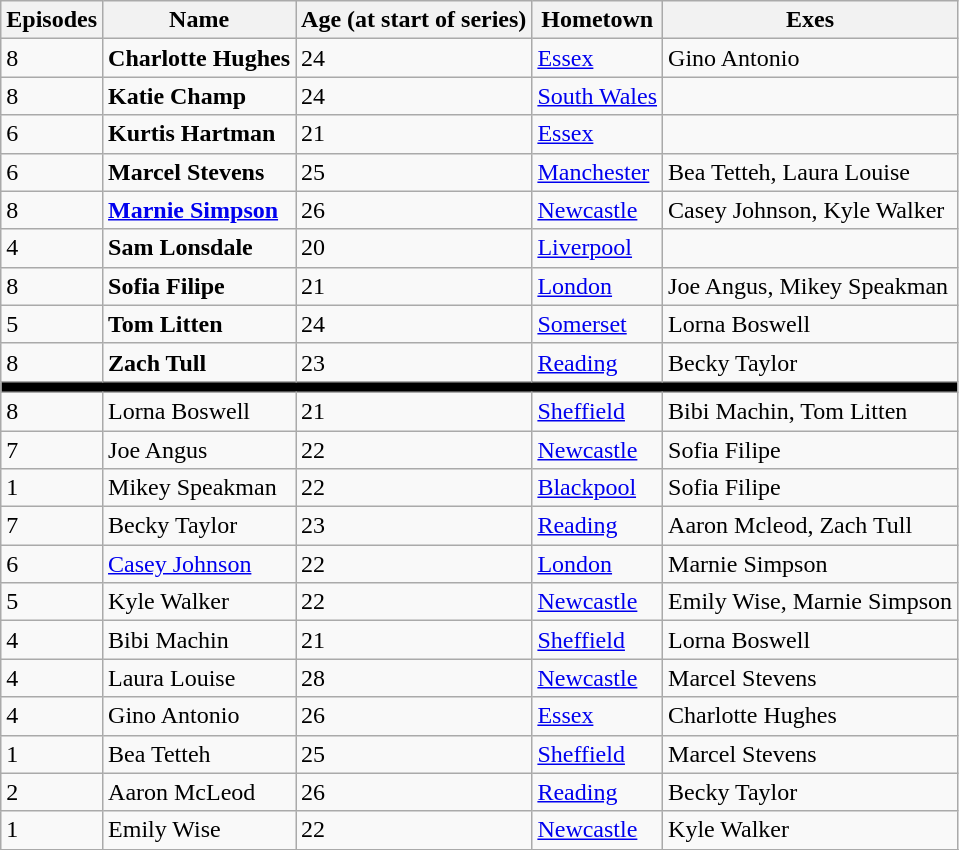<table class="wikitable sortable">
<tr>
<th>Episodes</th>
<th>Name</th>
<th>Age (at start of series)</th>
<th>Hometown</th>
<th>Exes</th>
</tr>
<tr>
<td>8</td>
<td nowrap><strong>Charlotte Hughes</strong></td>
<td>24</td>
<td><a href='#'>Essex</a></td>
<td>Gino Antonio</td>
</tr>
<tr>
<td>8</td>
<td><strong>Katie Champ</strong></td>
<td>24</td>
<td nowrap><a href='#'>South Wales</a></td>
<td></td>
</tr>
<tr>
<td>6</td>
<td><strong>Kurtis Hartman</strong></td>
<td>21</td>
<td><a href='#'>Essex</a></td>
<td></td>
</tr>
<tr>
<td>6</td>
<td><strong>Marcel Stevens</strong></td>
<td>25</td>
<td><a href='#'>Manchester</a></td>
<td nowrap>Bea Tetteh, Laura Louise</td>
</tr>
<tr>
<td>8</td>
<td><strong><a href='#'>Marnie Simpson</a></strong></td>
<td>26</td>
<td><a href='#'>Newcastle</a></td>
<td nowrap>Casey Johnson, Kyle Walker</td>
</tr>
<tr>
<td>4</td>
<td><strong>Sam Lonsdale</strong></td>
<td>20</td>
<td><a href='#'>Liverpool</a></td>
<td></td>
</tr>
<tr>
<td>8</td>
<td><strong>Sofia Filipe</strong></td>
<td>21</td>
<td><a href='#'>London</a></td>
<td nowrap>Joe Angus, Mikey Speakman</td>
</tr>
<tr>
<td>5</td>
<td><strong>Tom Litten</strong></td>
<td>24</td>
<td><a href='#'>Somerset</a></td>
<td>Lorna Boswell</td>
</tr>
<tr>
<td>8</td>
<td><strong>Zach Tull</strong></td>
<td>23</td>
<td><a href='#'>Reading</a></td>
<td>Becky Taylor</td>
</tr>
<tr>
<th style="background:#000;" colspan="6"></th>
</tr>
<tr>
<td>8</td>
<td>Lorna Boswell</td>
<td>21</td>
<td><a href='#'>Sheffield</a></td>
<td nowrap>Bibi Machin, Tom Litten</td>
</tr>
<tr>
<td>7</td>
<td>Joe Angus</td>
<td>22</td>
<td><a href='#'>Newcastle</a></td>
<td>Sofia Filipe</td>
</tr>
<tr>
<td>1</td>
<td>Mikey Speakman</td>
<td>22</td>
<td><a href='#'>Blackpool</a></td>
<td>Sofia Filipe</td>
</tr>
<tr>
<td>7</td>
<td>Becky Taylor</td>
<td>23</td>
<td><a href='#'>Reading</a></td>
<td nowrap>Aaron Mcleod, Zach Tull</td>
</tr>
<tr>
<td>6</td>
<td><a href='#'>Casey Johnson</a></td>
<td>22</td>
<td><a href='#'>London</a></td>
<td>Marnie Simpson</td>
</tr>
<tr>
<td>5</td>
<td>Kyle Walker</td>
<td>22</td>
<td><a href='#'>Newcastle</a></td>
<td nowrap>Emily Wise, Marnie Simpson</td>
</tr>
<tr>
<td>4</td>
<td>Bibi Machin</td>
<td>21</td>
<td><a href='#'>Sheffield</a></td>
<td>Lorna Boswell</td>
</tr>
<tr>
<td>4</td>
<td>Laura Louise</td>
<td>28</td>
<td><a href='#'>Newcastle</a></td>
<td>Marcel Stevens</td>
</tr>
<tr>
<td>4</td>
<td>Gino Antonio</td>
<td>26</td>
<td><a href='#'>Essex</a></td>
<td>Charlotte Hughes</td>
</tr>
<tr>
<td>1</td>
<td>Bea Tetteh</td>
<td>25</td>
<td><a href='#'>Sheffield</a></td>
<td>Marcel Stevens</td>
</tr>
<tr>
<td>2</td>
<td>Aaron McLeod</td>
<td>26</td>
<td><a href='#'>Reading</a></td>
<td>Becky Taylor</td>
</tr>
<tr>
<td>1</td>
<td>Emily Wise</td>
<td>22</td>
<td><a href='#'>Newcastle</a></td>
<td>Kyle Walker</td>
</tr>
<tr>
</tr>
</table>
